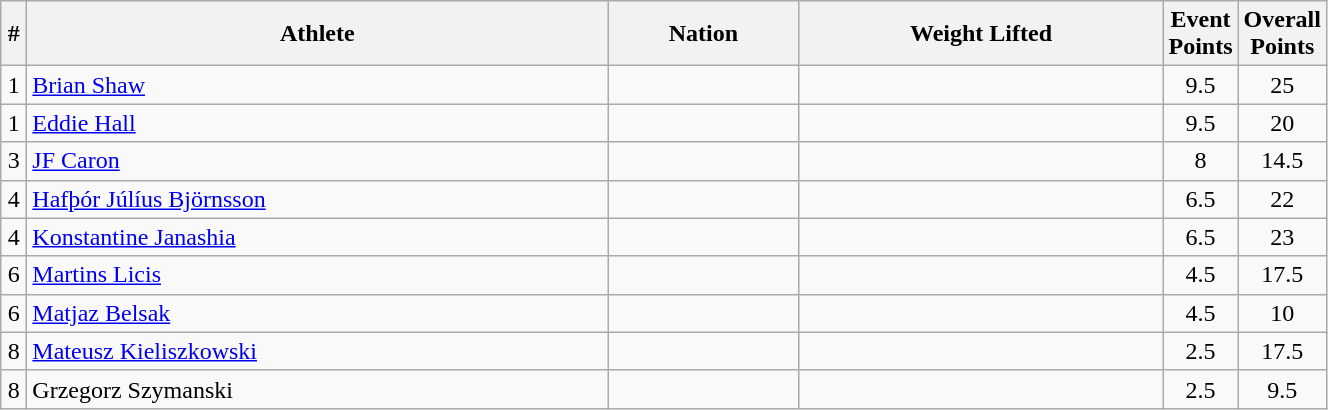<table class="wikitable sortable" style="text-align:center;width: 70%;">
<tr>
<th scope="col" style="width: 10px;">#</th>
<th scope="col">Athlete</th>
<th scope="col">Nation</th>
<th scope="col">Weight Lifted</th>
<th scope="col" style="width: 10px;">Event Points</th>
<th scope="col" style="width: 10px;">Overall Points</th>
</tr>
<tr>
<td>1</td>
<td align=left><a href='#'>Brian Shaw</a></td>
<td align=left></td>
<td></td>
<td>9.5</td>
<td>25</td>
</tr>
<tr>
<td>1</td>
<td align=left><a href='#'>Eddie Hall</a></td>
<td align=left></td>
<td></td>
<td>9.5</td>
<td>20</td>
</tr>
<tr>
<td>3</td>
<td align=left><a href='#'>JF Caron</a></td>
<td align=left></td>
<td></td>
<td>8</td>
<td>14.5</td>
</tr>
<tr>
<td>4</td>
<td align=left><a href='#'>Hafþór Júlíus Björnsson</a></td>
<td align=left></td>
<td></td>
<td>6.5</td>
<td>22</td>
</tr>
<tr>
<td>4</td>
<td align=left><a href='#'>Konstantine Janashia</a></td>
<td align=left></td>
<td></td>
<td>6.5</td>
<td>23</td>
</tr>
<tr>
<td>6</td>
<td align=left><a href='#'>Martins Licis</a></td>
<td align=left></td>
<td></td>
<td>4.5</td>
<td>17.5</td>
</tr>
<tr>
<td>6</td>
<td align=left><a href='#'>Matjaz Belsak</a></td>
<td align=left></td>
<td></td>
<td>4.5</td>
<td>10</td>
</tr>
<tr>
<td>8</td>
<td align=left><a href='#'>Mateusz Kieliszkowski</a></td>
<td align=left></td>
<td></td>
<td>2.5</td>
<td>17.5</td>
</tr>
<tr>
<td>8</td>
<td align=left>Grzegorz Szymanski</td>
<td align=left></td>
<td></td>
<td>2.5</td>
<td>9.5</td>
</tr>
</table>
